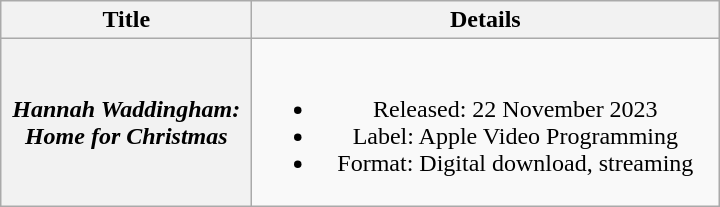<table class="wikitable plainrowheaders" style="text-align:center">
<tr>
<th scope="col" style="width:10em;">Title</th>
<th scope="col" style="width:19em;">Details</th>
</tr>
<tr>
<th scope="row"><em>Hannah Waddingham: Home for Christmas</em></th>
<td><br><ul><li>Released: 22 November 2023</li><li>Label: Apple Video Programming</li><li>Format: Digital download, streaming</li></ul></td>
</tr>
</table>
